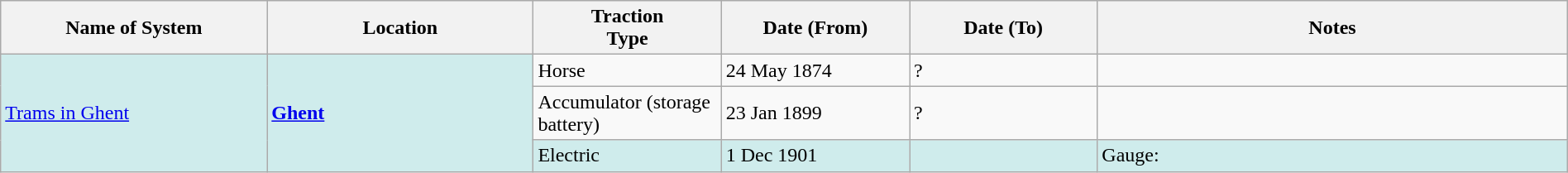<table class="wikitable" width=100%>
<tr>
<th width=17%>Name of System</th>
<th width=17%>Location</th>
<th width=12%>Traction<br>Type</th>
<th width=12%>Date (From)</th>
<th width=12%>Date (To)</th>
<th width=30%>Notes</th>
</tr>
<tr>
<td style="background:#CFECEC" rowspan=3><a href='#'>Trams in Ghent</a></td>
<td style="background:#CFECEC" rowspan=3><strong><a href='#'>Ghent</a></strong></td>
<td>Horse</td>
<td>24 May 1874</td>
<td>?</td>
<td> </td>
</tr>
<tr>
<td>Accumulator (storage battery)</td>
<td>23 Jan 1899</td>
<td>?</td>
<td> </td>
</tr>
<tr style="background:#CFECEC">
<td>Electric</td>
<td>1 Dec 1901</td>
<td> </td>
<td>Gauge: </td>
</tr>
</table>
